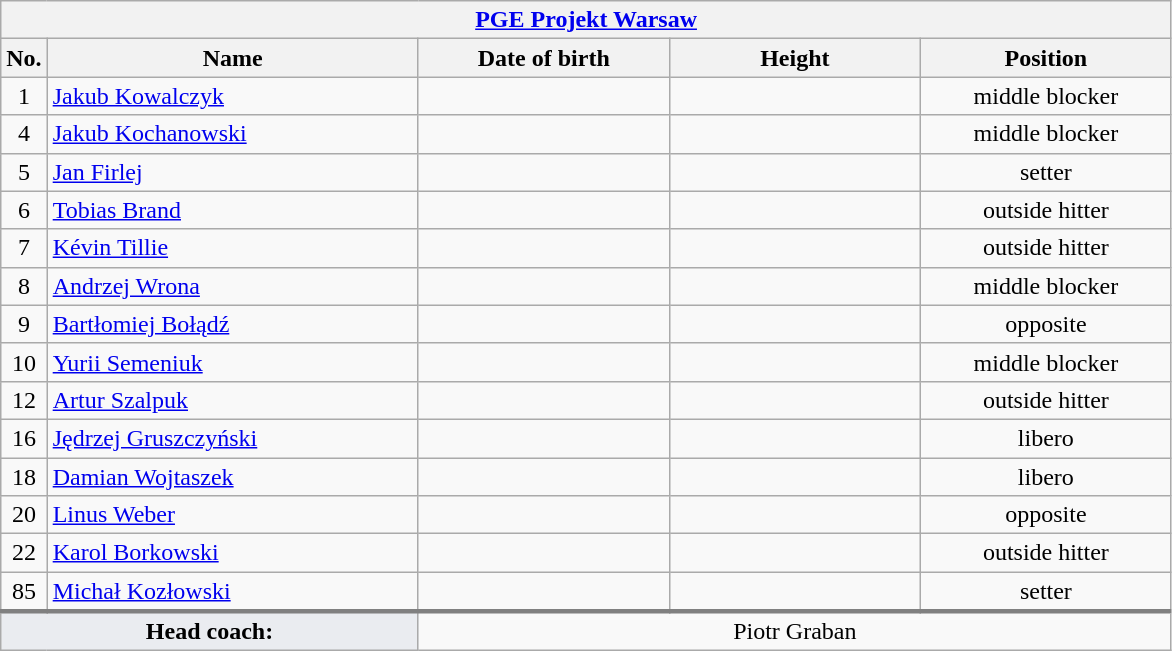<table class="wikitable collapsible collapsed" style="font-size:100%; text-align:center">
<tr>
<th colspan=5 style="width:30em"><a href='#'>PGE Projekt Warsaw</a></th>
</tr>
<tr>
<th>No.</th>
<th style="width:15em">Name</th>
<th style="width:10em">Date of birth</th>
<th style="width:10em">Height</th>
<th style="width:10em">Position</th>
</tr>
<tr>
<td>1</td>
<td align=left> <a href='#'>Jakub Kowalczyk</a></td>
<td align=right></td>
<td></td>
<td>middle blocker</td>
</tr>
<tr>
<td>4</td>
<td align=left> <a href='#'>Jakub Kochanowski</a></td>
<td align=right></td>
<td></td>
<td>middle blocker</td>
</tr>
<tr>
<td>5</td>
<td align=left> <a href='#'>Jan Firlej</a></td>
<td align=right></td>
<td></td>
<td>setter</td>
</tr>
<tr>
<td>6</td>
<td align=left> <a href='#'>Tobias Brand</a></td>
<td align=right></td>
<td></td>
<td>outside hitter</td>
</tr>
<tr>
<td>7</td>
<td align=left> <a href='#'>Kévin Tillie</a></td>
<td align=right></td>
<td></td>
<td>outside hitter</td>
</tr>
<tr>
<td>8</td>
<td align=left> <a href='#'>Andrzej Wrona</a></td>
<td align=right></td>
<td></td>
<td>middle blocker</td>
</tr>
<tr>
<td>9</td>
<td align=left> <a href='#'>Bartłomiej Bołądź</a></td>
<td align=right></td>
<td></td>
<td>opposite</td>
</tr>
<tr>
<td>10</td>
<td align=left> <a href='#'>Yurii Semeniuk</a></td>
<td align=right></td>
<td></td>
<td>middle blocker</td>
</tr>
<tr>
<td>12</td>
<td align=left> <a href='#'>Artur Szalpuk</a></td>
<td align=right></td>
<td></td>
<td>outside hitter</td>
</tr>
<tr>
<td>16</td>
<td align=left> <a href='#'>Jędrzej Gruszczyński</a></td>
<td align=right></td>
<td></td>
<td>libero</td>
</tr>
<tr>
<td>18</td>
<td align=left> <a href='#'>Damian Wojtaszek</a></td>
<td align=right></td>
<td></td>
<td>libero</td>
</tr>
<tr>
<td>20</td>
<td align=left> <a href='#'>Linus Weber</a></td>
<td align=right></td>
<td></td>
<td>opposite</td>
</tr>
<tr>
<td>22</td>
<td align=left> <a href='#'>Karol Borkowski</a></td>
<td align=right></td>
<td></td>
<td>outside hitter</td>
</tr>
<tr>
<td>85</td>
<td align=left> <a href='#'>Michał Kozłowski</a></td>
<td align=right></td>
<td></td>
<td>setter</td>
</tr>
<tr style="border-top: 3px solid grey">
<td colspan=2 style="background:#EAECF0"><strong>Head coach:</strong></td>
<td colspan=3> Piotr Graban</td>
</tr>
</table>
